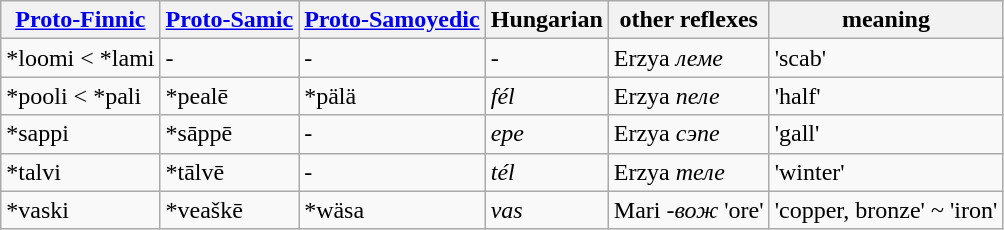<table class="wikitable">
<tr>
<th><a href='#'>Proto-Finnic</a></th>
<th><a href='#'>Proto-Samic</a></th>
<th><a href='#'>Proto-Samoyedic</a></th>
<th>Hungarian</th>
<th>other reflexes</th>
<th>meaning</th>
</tr>
<tr>
<td>*loomi < *lami</td>
<td>-</td>
<td>-</td>
<td>-</td>
<td>Erzya <em>леме</em> </td>
<td>'scab'</td>
</tr>
<tr>
<td>*pooli < *pali</td>
<td>*pealē</td>
<td>*pälä</td>
<td><em>fél</em></td>
<td>Erzya <em>пеле</em> </td>
<td>'half'</td>
</tr>
<tr>
<td>*sappi</td>
<td>*sāppē</td>
<td>-</td>
<td><em>epe</em></td>
<td>Erzya <em>сэпе</em> </td>
<td>'gall'</td>
</tr>
<tr>
<td>*talvi</td>
<td>*tālvē</td>
<td>-</td>
<td><em>tél</em></td>
<td>Erzya <em>теле</em> </td>
<td>'winter'</td>
</tr>
<tr>
<td>*vaski</td>
<td>*veaškē</td>
<td>*wäsa</td>
<td><em>vas</em></td>
<td>Mari <em>-вож</em>  'ore'</td>
<td>'copper, bronze' ~ 'iron'</td>
</tr>
</table>
